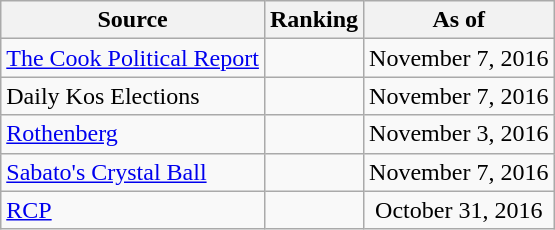<table class="wikitable" style="text-align:center">
<tr>
<th>Source</th>
<th>Ranking</th>
<th>As of</th>
</tr>
<tr>
<td align=left><a href='#'>The Cook Political Report</a></td>
<td></td>
<td>November 7, 2016</td>
</tr>
<tr>
<td align=left>Daily Kos Elections</td>
<td></td>
<td>November 7, 2016</td>
</tr>
<tr>
<td align=left><a href='#'>Rothenberg</a></td>
<td></td>
<td>November 3, 2016</td>
</tr>
<tr>
<td align=left><a href='#'>Sabato's Crystal Ball</a></td>
<td></td>
<td>November 7, 2016</td>
</tr>
<tr>
<td align="left"><a href='#'>RCP</a></td>
<td></td>
<td>October 31, 2016</td>
</tr>
</table>
